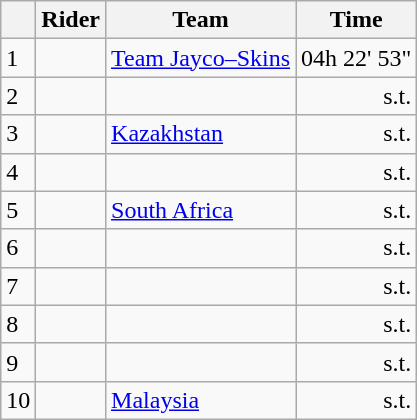<table class=wikitable>
<tr>
<th></th>
<th>Rider</th>
<th>Team</th>
<th>Time</th>
</tr>
<tr>
<td>1</td>
<td> </td>
<td><a href='#'>Team Jayco–Skins</a></td>
<td align=right>04h 22' 53"</td>
</tr>
<tr>
<td>2</td>
<td></td>
<td></td>
<td align=right>s.t.</td>
</tr>
<tr>
<td>3</td>
<td></td>
<td><a href='#'>Kazakhstan</a></td>
<td align=right>s.t.</td>
</tr>
<tr>
<td>4</td>
<td> </td>
<td></td>
<td align=right>s.t.</td>
</tr>
<tr>
<td>5</td>
<td></td>
<td><a href='#'>South Africa</a></td>
<td align=right>s.t.</td>
</tr>
<tr>
<td>6</td>
<td></td>
<td></td>
<td align=right>s.t.</td>
</tr>
<tr>
<td>7</td>
<td></td>
<td></td>
<td align=right>s.t.</td>
</tr>
<tr>
<td>8</td>
<td></td>
<td></td>
<td align=right>s.t.</td>
</tr>
<tr>
<td>9</td>
<td></td>
<td></td>
<td align=right>s.t.</td>
</tr>
<tr>
<td>10</td>
<td></td>
<td><a href='#'>Malaysia</a></td>
<td align=right>s.t.</td>
</tr>
</table>
